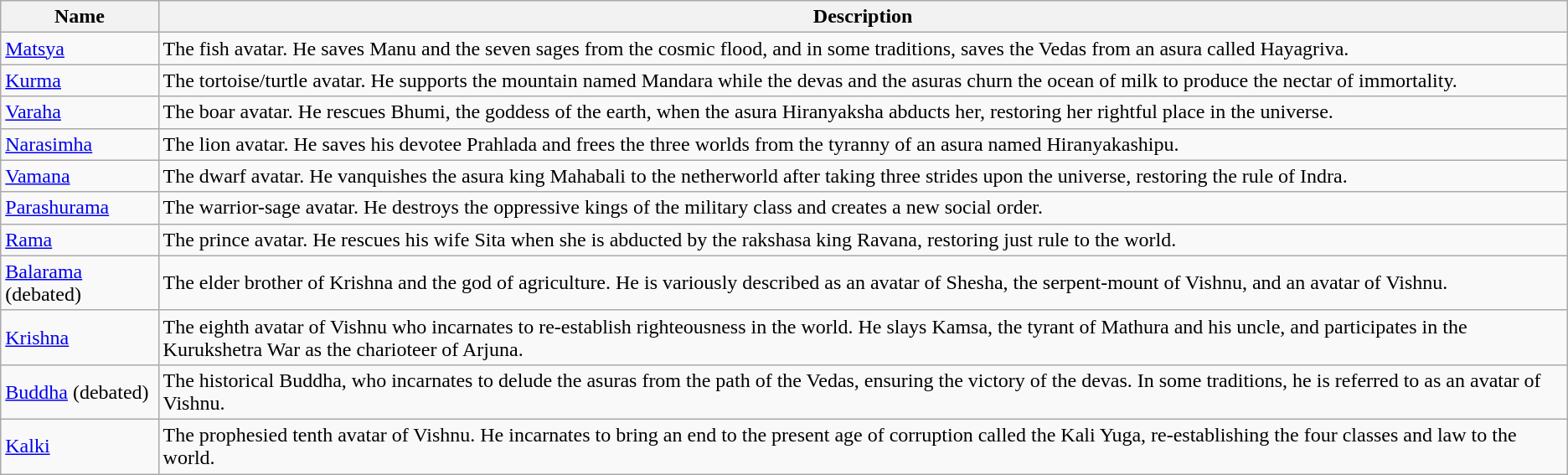<table class="wikitable sortable">
<tr>
<th>Name</th>
<th>Description</th>
</tr>
<tr>
<td><a href='#'>Matsya</a></td>
<td>The fish avatar. He saves Manu and the seven sages from the cosmic flood, and in some traditions, saves the Vedas from an asura called Hayagriva.</td>
</tr>
<tr>
<td><a href='#'>Kurma</a></td>
<td>The tortoise/turtle avatar. He supports the mountain named Mandara while the devas and the asuras churn the ocean of milk to produce the nectar of immortality.</td>
</tr>
<tr>
<td><a href='#'>Varaha</a></td>
<td>The boar avatar. He rescues Bhumi, the goddess of the earth, when the asura Hiranyaksha abducts her, restoring her rightful place in the universe.</td>
</tr>
<tr>
<td><a href='#'>Narasimha</a></td>
<td>The lion avatar. He saves his devotee Prahlada and frees the three worlds from the tyranny of an asura named Hiranyakashipu.</td>
</tr>
<tr>
<td><a href='#'>Vamana</a></td>
<td>The dwarf avatar. He vanquishes the asura king Mahabali to the netherworld after taking three strides upon the universe, restoring the rule of Indra.</td>
</tr>
<tr>
<td><a href='#'>Parashurama</a></td>
<td>The warrior-sage avatar. He destroys the oppressive kings of the military class and creates a new social order.</td>
</tr>
<tr>
<td><a href='#'>Rama</a></td>
<td>The prince avatar. He rescues his wife Sita when she is abducted by the rakshasa king Ravana, restoring just rule to the world.</td>
</tr>
<tr>
<td><a href='#'>Balarama</a> (debated)</td>
<td>The elder brother of Krishna and the god of agriculture. He is variously described as an avatar of Shesha, the serpent-mount of Vishnu, and an avatar of Vishnu.</td>
</tr>
<tr>
<td><a href='#'>Krishna</a></td>
<td>The eighth avatar of Vishnu who incarnates to re-establish righteousness in the world. He slays Kamsa, the tyrant of Mathura and his uncle, and participates in the Kurukshetra War as the charioteer of Arjuna.</td>
</tr>
<tr>
<td><a href='#'>Buddha</a> (debated)</td>
<td>The historical Buddha, who incarnates to delude the asuras from the path of the Vedas, ensuring the victory of the devas. In some traditions, he is referred to as an avatar of Vishnu.</td>
</tr>
<tr>
<td><a href='#'>Kalki</a></td>
<td>The prophesied tenth avatar of Vishnu. He incarnates to bring an end to the present age of corruption called the Kali Yuga, re-establishing the four classes and law to the world.</td>
</tr>
</table>
